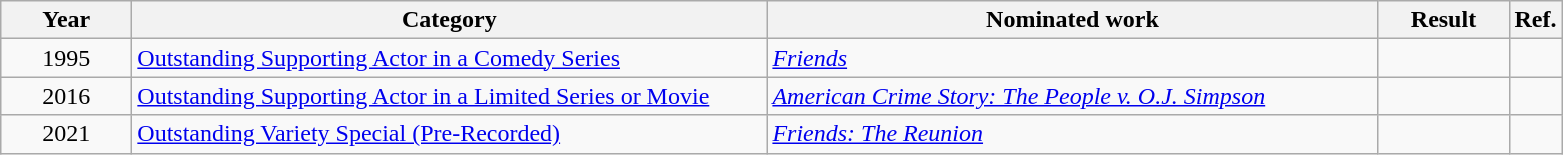<table class=wikitable>
<tr>
<th scope="col" style="width:5em;">Year</th>
<th scope="col" style="width:26em;">Category</th>
<th scope="col" style="width:25em;">Nominated work</th>
<th scope="col" style="width:5em;">Result</th>
<th>Ref.</th>
</tr>
<tr>
<td style="text-align:center;">1995</td>
<td><a href='#'>Outstanding Supporting Actor in a Comedy Series</a></td>
<td><em><a href='#'>Friends</a></em></td>
<td></td>
<td></td>
</tr>
<tr>
<td style="text-align:center;">2016</td>
<td><a href='#'>Outstanding Supporting Actor in a Limited Series or Movie</a></td>
<td><em><a href='#'>American Crime Story: The People v. O.J. Simpson</a></em></td>
<td></td>
<td></td>
</tr>
<tr>
<td style="text-align:center;">2021</td>
<td><a href='#'>Outstanding Variety Special (Pre-Recorded)</a></td>
<td><em><a href='#'>Friends: The Reunion</a></em></td>
<td></td>
<td></td>
</tr>
</table>
